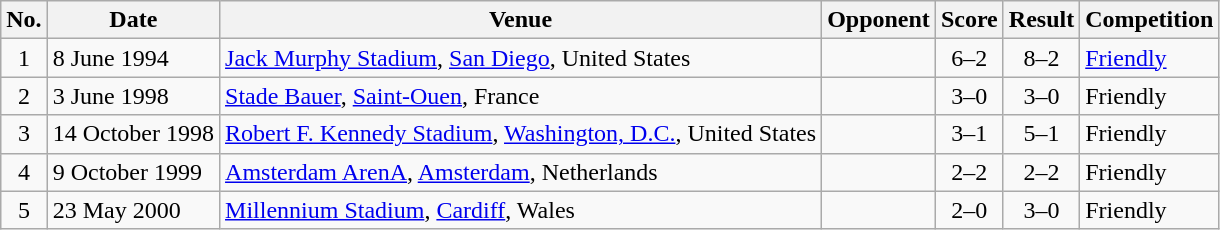<table class="wikitable sortable">
<tr>
<th scope="col">No.</th>
<th scope="col">Date</th>
<th scope="col">Venue</th>
<th scope="col">Opponent</th>
<th scope="col">Score</th>
<th scope="col">Result</th>
<th scope="col">Competition</th>
</tr>
<tr>
<td align="center">1</td>
<td>8 June 1994</td>
<td><a href='#'>Jack Murphy Stadium</a>, <a href='#'>San Diego</a>, United States</td>
<td></td>
<td align="center">6–2</td>
<td align="center">8–2</td>
<td><a href='#'>Friendly</a></td>
</tr>
<tr>
<td align="center">2</td>
<td>3 June 1998</td>
<td><a href='#'>Stade Bauer</a>, <a href='#'>Saint-Ouen</a>, France</td>
<td></td>
<td align="center">3–0</td>
<td align="center">3–0</td>
<td>Friendly</td>
</tr>
<tr>
<td align="center">3</td>
<td>14 October 1998</td>
<td><a href='#'>Robert F. Kennedy Stadium</a>, <a href='#'>Washington, D.C.</a>, United States</td>
<td></td>
<td align="center">3–1</td>
<td align="center">5–1</td>
<td>Friendly</td>
</tr>
<tr>
<td align="center">4</td>
<td>9 October 1999</td>
<td><a href='#'>Amsterdam ArenA</a>, <a href='#'>Amsterdam</a>, Netherlands</td>
<td></td>
<td align="center">2–2</td>
<td align="center">2–2</td>
<td>Friendly</td>
</tr>
<tr>
<td align="center">5</td>
<td>23 May 2000</td>
<td><a href='#'>Millennium Stadium</a>, <a href='#'>Cardiff</a>, Wales</td>
<td></td>
<td align="center">2–0</td>
<td align="center">3–0</td>
<td>Friendly</td>
</tr>
</table>
